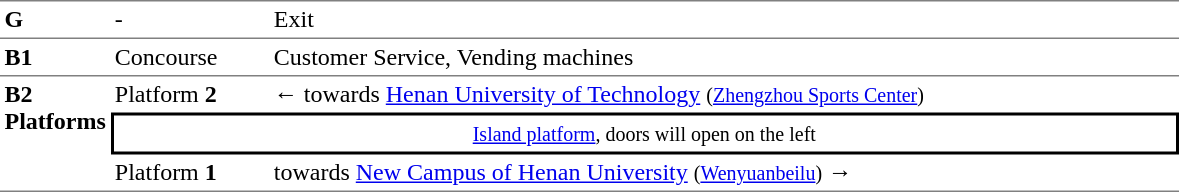<table table border=0 cellspacing=0 cellpadding=3>
<tr>
<td style="border-top:solid 1px gray;" width=50 valign=top><strong>G</strong></td>
<td style="border-top:solid 1px gray;" width=100 valign=top>-</td>
<td style="border-top:solid 1px gray;" width=600 valign=top>Exit</td>
</tr>
<tr>
<td style="border-bottom:solid 1px gray; border-top:solid 1px gray;" valign=top width=50><strong>B1</strong></td>
<td style="border-bottom:solid 1px gray; border-top:solid 1px gray;" valign=top width=100>Concourse<br></td>
<td style="border-bottom:solid 1px gray; border-top:solid 1px gray;" valign=top width=390>Customer Service, Vending machines</td>
</tr>
<tr>
<td style="border-bottom:solid 1px gray;" rowspan=3 valign=top><strong>B2<br>Platforms</strong></td>
<td>Platform <span> <strong>2</strong></span></td>
<td>←  towards <a href='#'>Henan University of Technology</a> <small>(<a href='#'>Zhengzhou Sports Center</a>)</small></td>
</tr>
<tr>
<td style="border-right:solid 2px black;border-left:solid 2px black;border-top:solid 2px black;border-bottom:solid 2px black;text-align:center;" colspan=2><small><a href='#'>Island platform</a>, doors will open on the left</small></td>
</tr>
<tr>
<td style="border-bottom:solid 1px gray;">Platform <span> <strong>1</strong></span></td>
<td style="border-bottom:solid 1px gray;">  towards <a href='#'>New Campus of Henan University</a> <small>(<a href='#'>Wenyuanbeilu</a>)</small> →</td>
</tr>
</table>
